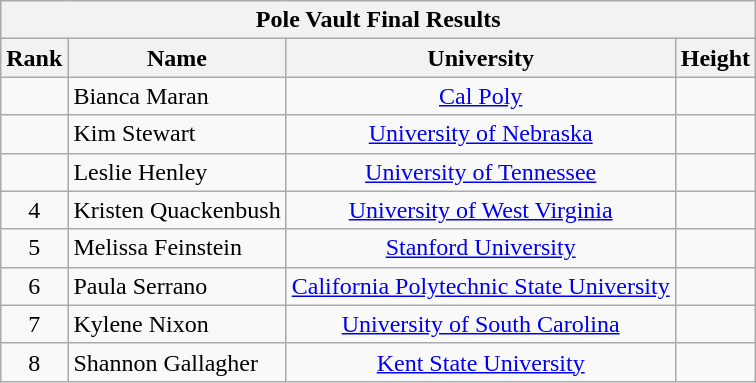<table class="wikitable sortable" style="text-align:center">
<tr>
<th colspan="4">Pole Vault Final Results</th>
</tr>
<tr>
<th>Rank</th>
<th>Name</th>
<th>University</th>
<th>Height</th>
</tr>
<tr>
<td></td>
<td align=left>Bianca Maran</td>
<td><a href='#'>Cal Poly</a></td>
<td></td>
</tr>
<tr>
<td></td>
<td align=left>Kim Stewart</td>
<td><a href='#'>University of Nebraska</a></td>
<td></td>
</tr>
<tr>
<td></td>
<td align=left>Leslie Henley</td>
<td><a href='#'>University of Tennessee</a></td>
<td></td>
</tr>
<tr>
<td>4</td>
<td align=left>Kristen Quackenbush</td>
<td><a href='#'>University of West Virginia</a></td>
<td></td>
</tr>
<tr>
<td>5</td>
<td align=left>Melissa Feinstein</td>
<td><a href='#'>Stanford University</a></td>
<td></td>
</tr>
<tr>
<td>6</td>
<td align=left>Paula Serrano</td>
<td><a href='#'>California Polytechnic State University</a></td>
<td></td>
</tr>
<tr>
<td>7</td>
<td align=left>Kylene Nixon</td>
<td><a href='#'>University of South Carolina</a></td>
<td></td>
</tr>
<tr>
<td>8</td>
<td align=left>Shannon Gallagher</td>
<td><a href='#'>Kent State University</a></td>
<td></td>
</tr>
</table>
